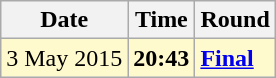<table class="wikitable">
<tr>
<th>Date</th>
<th>Time</th>
<th>Round</th>
</tr>
<tr style=background:lemonchiffon>
<td>3 May 2015</td>
<td><strong>20:43</strong></td>
<td><strong><a href='#'>Final</a></strong></td>
</tr>
</table>
